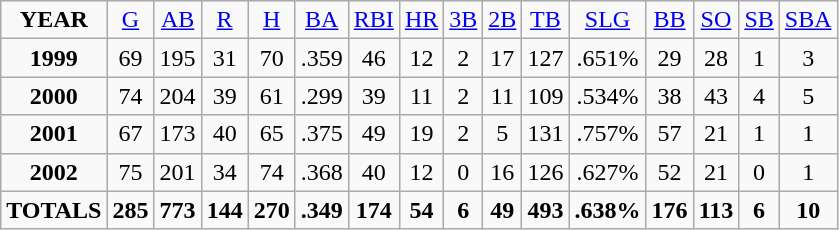<table class="sortable wikitable">
<tr align=center>
<td><strong>YEAR</strong></td>
<td><a href='#'>G</a></td>
<td><a href='#'>AB</a></td>
<td><a href='#'>R</a></td>
<td><a href='#'>H</a></td>
<td><a href='#'>BA</a></td>
<td><a href='#'>RBI</a></td>
<td><a href='#'>HR</a></td>
<td><a href='#'>3B</a></td>
<td><a href='#'>2B</a></td>
<td><a href='#'>TB</a></td>
<td><a href='#'>SLG</a></td>
<td><a href='#'>BB</a></td>
<td><a href='#'>SO</a></td>
<td><a href='#'>SB</a></td>
<td><a href='#'>SBA</a></td>
</tr>
<tr align=center>
<td><strong>1999</strong></td>
<td>69</td>
<td>195</td>
<td>31</td>
<td>70</td>
<td>.359</td>
<td>46</td>
<td>12</td>
<td>2</td>
<td>17</td>
<td>127</td>
<td>.651%</td>
<td>29</td>
<td>28</td>
<td>1</td>
<td>3</td>
</tr>
<tr align=center>
<td><strong>2000</strong></td>
<td>74</td>
<td>204</td>
<td>39</td>
<td>61</td>
<td>.299</td>
<td>39</td>
<td>11</td>
<td>2</td>
<td>11</td>
<td>109</td>
<td>.534%</td>
<td>38</td>
<td>43</td>
<td>4</td>
<td>5</td>
</tr>
<tr align=center>
<td><strong>2001</strong></td>
<td>67</td>
<td>173</td>
<td>40</td>
<td>65</td>
<td>.375</td>
<td>49</td>
<td>19</td>
<td>2</td>
<td>5</td>
<td>131</td>
<td>.757%</td>
<td>57</td>
<td>21</td>
<td>1</td>
<td>1</td>
</tr>
<tr align=center>
<td><strong>2002</strong></td>
<td>75</td>
<td>201</td>
<td>34</td>
<td>74</td>
<td>.368</td>
<td>40</td>
<td>12</td>
<td>0</td>
<td>16</td>
<td>126</td>
<td>.627%</td>
<td>52</td>
<td>21</td>
<td>0</td>
<td>1</td>
</tr>
<tr align=center>
<td><strong>TOTALS</strong></td>
<td><strong>285</strong></td>
<td><strong>773</strong></td>
<td><strong>144</strong></td>
<td><strong>270</strong></td>
<td><strong>.349</strong></td>
<td><strong>174</strong></td>
<td><strong>54</strong></td>
<td><strong>6</strong></td>
<td><strong>49</strong></td>
<td><strong>493</strong></td>
<td><strong>.638%</strong></td>
<td><strong>176</strong></td>
<td><strong>113</strong></td>
<td><strong>6</strong></td>
<td><strong>10</strong></td>
</tr>
</table>
